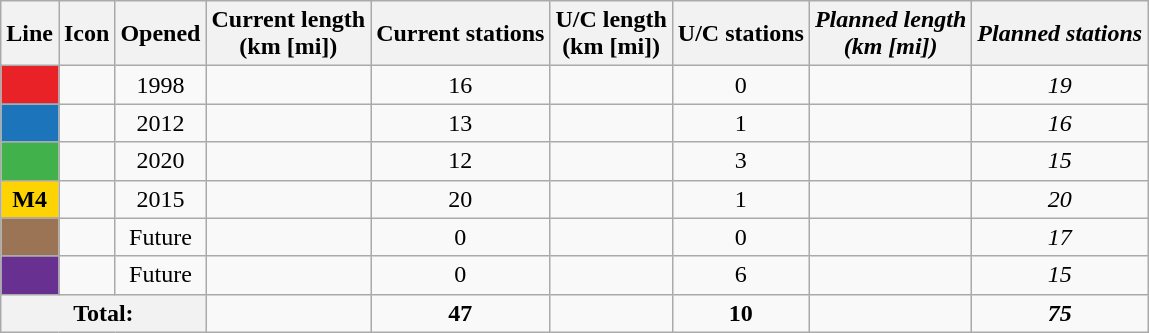<table class="wikitable" style="text-align: center;">
<tr>
<th>Line</th>
<th>Icon</th>
<th>Opened</th>
<th>Current length<br>(km [mi])</th>
<th>Current stations</th>
<th>U/C length<br>(km [mi])</th>
<th>U/C stations</th>
<th><em>Planned length<br>(km [mi])</em></th>
<th><em>Planned stations</em></th>
</tr>
<tr>
<td style="background:#e92228;"><strong></strong></td>
<td></td>
<td>1998</td>
<td></td>
<td>16</td>
<td></td>
<td>0</td>
<td><em></em></td>
<td><em>19</em></td>
</tr>
<tr>
<td style="background:#1c75bb;"><strong></strong></td>
<td></td>
<td>2012</td>
<td></td>
<td>13</td>
<td></td>
<td>1</td>
<td><em></em></td>
<td><em>16</em></td>
</tr>
<tr>
<td style="background:#41b24b;"><strong></strong></td>
<td></td>
<td>2020</td>
<td></td>
<td>12</td>
<td></td>
<td>3</td>
<td><em></em></td>
<td><em>15</em></td>
</tr>
<tr>
<td style="background:#fdd304;"><strong>M4</strong></td>
<td></td>
<td>2015</td>
<td></td>
<td>20</td>
<td></td>
<td>1</td>
<td></td>
<td><em>20</em></td>
</tr>
<tr>
<td style="background:#9a7455;"><strong></strong></td>
<td></td>
<td>Future</td>
<td></td>
<td>0</td>
<td></td>
<td>0</td>
<td></td>
<td><em>17</em></td>
</tr>
<tr>
<td style="background:#673091;"><strong></strong></td>
<td></td>
<td>Future</td>
<td></td>
<td>0</td>
<td></td>
<td>6</td>
<td></td>
<td><em>15</em></td>
</tr>
<tr>
<th colspan="3">Total:</th>
<td><strong></strong></td>
<td><strong>47</strong></td>
<td><strong></strong></td>
<td><strong>10</strong></td>
<td><strong><em></em></strong></td>
<td><strong><em>75</em></strong></td>
</tr>
</table>
